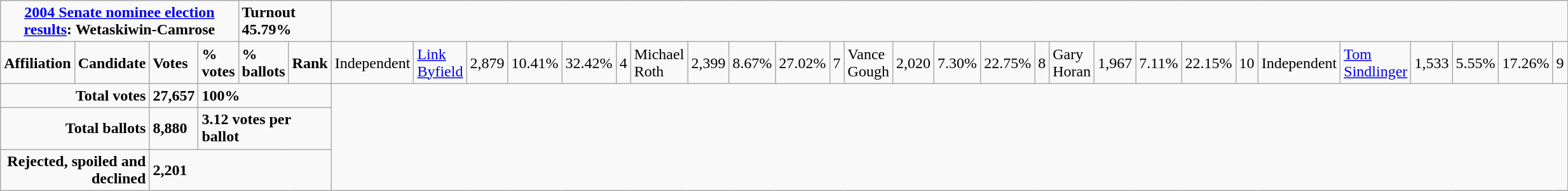<table class="wikitable">
<tr>
<td colspan="5" align=center><strong><a href='#'>2004 Senate nominee election results</a>: Wetaskiwin-Camrose</strong></td>
<td colspan="2"><strong>Turnout 45.79%</strong></td>
</tr>
<tr>
<td colspan="2"><strong>Affiliation</strong></td>
<td><strong>Candidate</strong></td>
<td><strong>Votes</strong></td>
<td><strong>% votes</strong></td>
<td><strong>% ballots</strong></td>
<td><strong>Rank</strong><br>


</td>
<td>Independent</td>
<td><a href='#'>Link Byfield</a></td>
<td>2,879</td>
<td>10.41%</td>
<td>32.42%</td>
<td>4<br></td>
<td>Michael Roth</td>
<td>2,399</td>
<td>8.67%</td>
<td>27.02%</td>
<td>7<br>

</td>
<td>Vance Gough</td>
<td>2,020</td>
<td>7.30%</td>
<td>22.75%</td>
<td>8<br></td>
<td>Gary Horan</td>
<td>1,967</td>
<td>7.11%</td>
<td>22.15%</td>
<td>10<br></td>
<td>Independent</td>
<td><a href='#'>Tom Sindlinger</a></td>
<td>1,533</td>
<td>5.55%</td>
<td>17.26%</td>
<td>9</td>
</tr>
<tr>
<td colspan="3" align="right"><strong>Total votes</strong></td>
<td><strong>27,657</strong></td>
<td colspan="3"><strong>100%</strong></td>
</tr>
<tr>
<td colspan="3" align="right"><strong>Total ballots</strong></td>
<td><strong>8,880</strong></td>
<td colspan="3"><strong>3.12 votes per ballot</strong></td>
</tr>
<tr>
<td colspan="3" align="right"><strong>Rejected, spoiled and declined</strong></td>
<td colspan="4"><strong>2,201</strong></td>
</tr>
</table>
